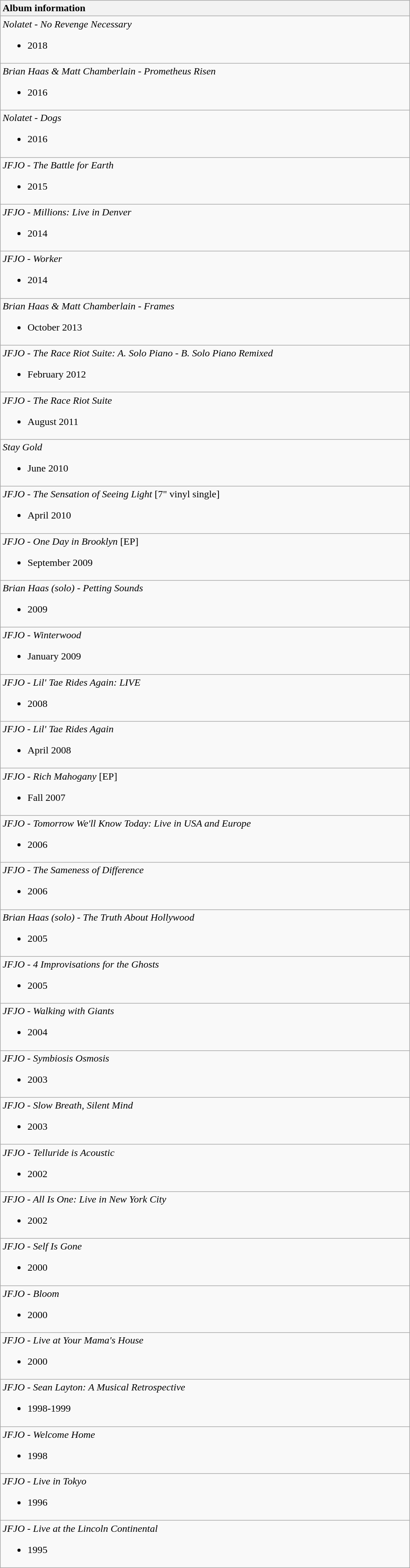<table class="wikitable">
<tr>
<th style="text-align:left; width:650px;">Album information</th>
</tr>
<tr>
<td align="left"><em>Nolatet - No Revenge Necessary</em><br><ul><li>2018</li></ul></td>
</tr>
<tr>
<td align="left"><em>Brian Haas & Matt Chamberlain - Prometheus Risen</em><br><ul><li>2016</li></ul></td>
</tr>
<tr>
<td align="left"><em>Nolatet - Dogs</em><br><ul><li>2016</li></ul></td>
</tr>
<tr>
<td align="left"><em>JFJO - The Battle for Earth</em><br><ul><li>2015</li></ul></td>
</tr>
<tr>
<td align="left"><em>JFJO - Millions: Live in Denver</em><br><ul><li>2014</li></ul></td>
</tr>
<tr>
<td align="left"><em>JFJO - Worker</em><br><ul><li>2014</li></ul></td>
</tr>
<tr>
<td align="left"><em>Brian Haas & Matt Chamberlain - Frames</em><br><ul><li>October 2013</li></ul></td>
</tr>
<tr>
<td align="left"><em>JFJO - The Race Riot Suite: A. Solo Piano - B. Solo Piano Remixed</em><br><ul><li>February 2012</li></ul></td>
</tr>
<tr>
<td align="left"><em>JFJO - The Race Riot Suite</em><br><ul><li>August 2011</li></ul></td>
</tr>
<tr>
<td align="left"><em>Stay Gold</em><br><ul><li>June 2010</li></ul></td>
</tr>
<tr>
<td align="left"><em>JFJO - The Sensation of Seeing Light</em> [7" vinyl single]<br><ul><li>April 2010</li></ul></td>
</tr>
<tr>
<td align="left"><em>JFJO - One Day in Brooklyn</em> [EP]<br><ul><li>September 2009</li></ul></td>
</tr>
<tr>
<td align="left"><em>Brian Haas (solo) - Petting Sounds</em><br><ul><li>2009</li></ul></td>
</tr>
<tr>
<td align="left"><em>JFJO - Winterwood</em><br><ul><li>January 2009</li></ul></td>
</tr>
<tr>
<td align="left"><em>JFJO - Lil' Tae Rides Again: LIVE</em><br><ul><li>2008</li></ul></td>
</tr>
<tr>
<td align="left"><em>JFJO - Lil' Tae Rides Again</em><br><ul><li>April 2008</li></ul></td>
</tr>
<tr>
<td align="left"><em>JFJO - Rich Mahogany</em> [EP]<br><ul><li>Fall 2007</li></ul></td>
</tr>
<tr>
<td align="left"><em>JFJO - Tomorrow We'll Know Today: Live in USA and Europe</em><br><ul><li>2006</li></ul></td>
</tr>
<tr>
<td align="left"><em>JFJO - The Sameness of Difference</em><br><ul><li>2006</li></ul></td>
</tr>
<tr>
<td align="left"><em>Brian Haas (solo) - The Truth About Hollywood</em><br><ul><li>2005</li></ul></td>
</tr>
<tr>
<td align="left"><em>JFJO - 4 Improvisations for the Ghosts</em><br><ul><li>2005</li></ul></td>
</tr>
<tr>
<td align="left"><em>JFJO - Walking with Giants</em><br><ul><li>2004</li></ul></td>
</tr>
<tr>
<td align="left"><em>JFJO - Symbiosis Osmosis</em><br><ul><li>2003</li></ul></td>
</tr>
<tr>
<td align="left"><em>JFJO - Slow Breath, Silent Mind</em><br><ul><li>2003</li></ul></td>
</tr>
<tr>
<td align="left"><em>JFJO - Telluride is Acoustic</em><br><ul><li>2002</li></ul></td>
</tr>
<tr>
<td align="left"><em>JFJO - All Is One: Live in New York City</em><br><ul><li>2002</li></ul></td>
</tr>
<tr>
<td align="left"><em>JFJO - Self Is Gone</em><br><ul><li>2000</li></ul></td>
</tr>
<tr>
<td align="left"><em>JFJO - Bloom</em><br><ul><li>2000</li></ul></td>
</tr>
<tr>
<td align="left"><em>JFJO - Live at Your Mama's House</em><br><ul><li>2000</li></ul></td>
</tr>
<tr>
<td align="left"><em>JFJO - Sean Layton: A Musical Retrospective</em><br><ul><li>1998-1999</li></ul></td>
</tr>
<tr>
<td align="left"><em>JFJO - Welcome Home</em><br><ul><li>1998</li></ul></td>
</tr>
<tr>
<td align="left"><em>JFJO - Live in Tokyo</em><br><ul><li>1996</li></ul></td>
</tr>
<tr>
<td align="left"><em>JFJO - Live at the Lincoln Continental</em><br><ul><li>1995</li></ul></td>
</tr>
</table>
